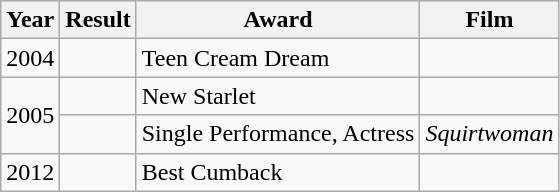<table class="wikitable">
<tr>
<th>Year</th>
<th>Result</th>
<th>Award</th>
<th>Film</th>
</tr>
<tr>
<td>2004</td>
<td></td>
<td>Teen Cream Dream</td>
<td></td>
</tr>
<tr>
<td rowspan="2">2005</td>
<td></td>
<td>New Starlet</td>
<td></td>
</tr>
<tr>
<td></td>
<td>Single Performance, Actress</td>
<td><em>Squirtwoman</em></td>
</tr>
<tr>
<td>2012</td>
<td></td>
<td>Best Cumback</td>
<td></td>
</tr>
</table>
